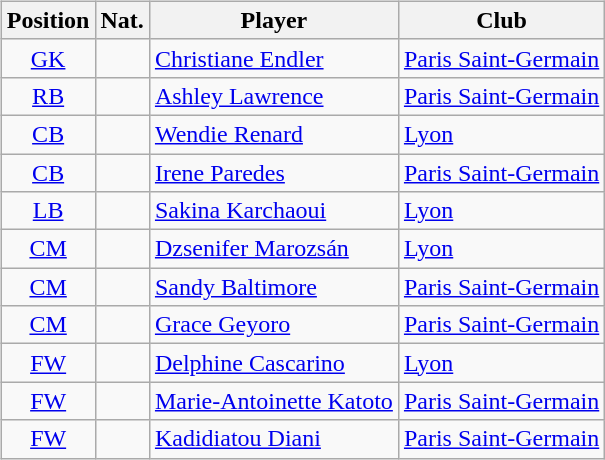<table style="width:100%;">
<tr>
<td width="50%"><br><table class="sortable wikitable" style="text-align: center">
<tr>
<th>Position</th>
<th>Nat.</th>
<th>Player</th>
<th>Club</th>
</tr>
<tr>
<td><a href='#'>GK</a></td>
<td></td>
<td align=left><a href='#'>Christiane Endler</a></td>
<td align=left><a href='#'>Paris Saint-Germain</a></td>
</tr>
<tr>
<td><a href='#'>RB</a></td>
<td></td>
<td align=left><a href='#'>Ashley Lawrence</a></td>
<td align=left><a href='#'>Paris Saint-Germain</a></td>
</tr>
<tr>
<td><a href='#'>CB</a></td>
<td></td>
<td align=left><a href='#'>Wendie Renard</a></td>
<td align=left><a href='#'>Lyon</a></td>
</tr>
<tr>
<td><a href='#'>CB</a></td>
<td></td>
<td align=left><a href='#'>Irene Paredes</a></td>
<td align=left><a href='#'>Paris Saint-Germain</a></td>
</tr>
<tr>
<td><a href='#'>LB</a></td>
<td></td>
<td align=left><a href='#'>Sakina Karchaoui</a></td>
<td align=left><a href='#'>Lyon</a></td>
</tr>
<tr>
<td><a href='#'>CM</a></td>
<td></td>
<td align=left><a href='#'>Dzsenifer Marozsán</a></td>
<td align=left><a href='#'>Lyon</a></td>
</tr>
<tr>
<td><a href='#'>CM</a></td>
<td></td>
<td align=left><a href='#'>Sandy Baltimore</a></td>
<td align=left><a href='#'>Paris Saint-Germain</a></td>
</tr>
<tr>
<td><a href='#'>CM</a></td>
<td></td>
<td align=left><a href='#'>Grace Geyoro</a></td>
<td align=left><a href='#'>Paris Saint-Germain</a></td>
</tr>
<tr>
<td><a href='#'>FW</a></td>
<td></td>
<td align=left><a href='#'>Delphine Cascarino</a></td>
<td align=left><a href='#'>Lyon</a></td>
</tr>
<tr>
<td><a href='#'>FW</a></td>
<td></td>
<td align=left><a href='#'>Marie-Antoinette Katoto</a></td>
<td align=left><a href='#'>Paris Saint-Germain</a></td>
</tr>
<tr>
<td><a href='#'>FW</a></td>
<td></td>
<td align=left><a href='#'>Kadidiatou Diani</a></td>
<td align=left><a href='#'>Paris Saint-Germain</a></td>
</tr>
</table>
</td>
<td width="50%"><br><div>












</div></td>
</tr>
</table>
